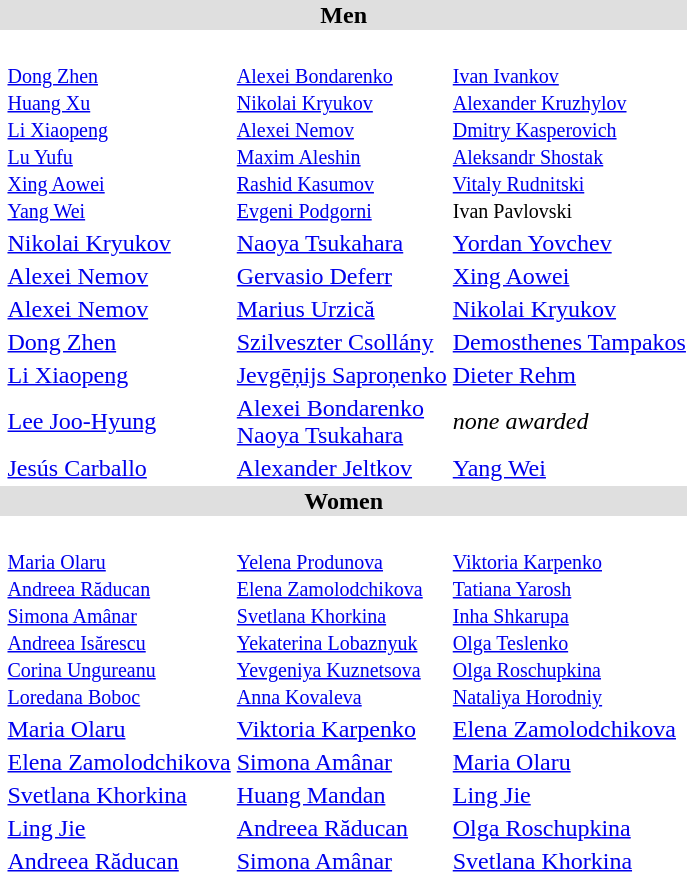<table>
<tr style="background:#dfdfdf;">
<td colspan="4" style="text-align:center;"><strong>Men</strong></td>
</tr>
<tr>
<th scope=row style="text-align:left"><br></th>
<td><br><small><a href='#'>Dong Zhen</a><br><a href='#'>Huang Xu</a><br><a href='#'>Li Xiaopeng</a><br><a href='#'>Lu Yufu</a><br><a href='#'>Xing Aowei</a><br><a href='#'>Yang Wei</a></small></td>
<td><br><small><a href='#'>Alexei Bondarenko</a><br><a href='#'>Nikolai Kryukov</a><br><a href='#'>Alexei Nemov</a><br><a href='#'>Maxim Aleshin</a><br><a href='#'>Rashid Kasumov</a><br><a href='#'>Evgeni Podgorni</a></small></td>
<td><br><small><a href='#'>Ivan Ivankov</a><br><a href='#'>Alexander Kruzhylov</a><br><a href='#'>Dmitry Kasperovich</a><br><a href='#'>Aleksandr Shostak</a><br><a href='#'>Vitaly Rudnitski</a><br>Ivan Pavlovski</small></td>
</tr>
<tr>
<th scope=row style="text-align:left"><br></th>
<td> <a href='#'>Nikolai Kryukov</a></td>
<td> <a href='#'>Naoya Tsukahara</a></td>
<td> <a href='#'>Yordan Yovchev</a></td>
</tr>
<tr>
<th scope=row style="text-align:left"><br></th>
<td> <a href='#'>Alexei Nemov</a></td>
<td> <a href='#'>Gervasio Deferr</a></td>
<td> <a href='#'>Xing Aowei</a></td>
</tr>
<tr>
<th scope=row style="text-align:left"><br></th>
<td> <a href='#'>Alexei Nemov</a></td>
<td> <a href='#'>Marius Urzică</a></td>
<td> <a href='#'>Nikolai Kryukov</a></td>
</tr>
<tr>
<th scope=row style="text-align:left"><br></th>
<td> <a href='#'>Dong Zhen</a></td>
<td> <a href='#'>Szilveszter Csollány</a></td>
<td> <a href='#'>Demosthenes Tampakos</a></td>
</tr>
<tr>
<th scope=row style="text-align:left"><br></th>
<td> <a href='#'>Li Xiaopeng</a></td>
<td> <a href='#'>Jevgēņijs Saproņenko</a></td>
<td> <a href='#'>Dieter Rehm</a></td>
</tr>
<tr>
<th scope=row style="text-align:left"><br></th>
<td> <a href='#'>Lee Joo-Hyung</a></td>
<td> <a href='#'>Alexei Bondarenko</a><br> <a href='#'>Naoya Tsukahara</a></td>
<td><em>none awarded</em></td>
</tr>
<tr>
<th scope=row style="text-align:left"><br></th>
<td> <a href='#'>Jesús Carballo</a></td>
<td> <a href='#'>Alexander Jeltkov</a></td>
<td> <a href='#'>Yang Wei</a></td>
</tr>
<tr style="background:#dfdfdf;">
<td colspan="4" style="text-align:center;"><strong>Women</strong></td>
</tr>
<tr>
<th scope=row style="text-align:left"><br></th>
<td><br><small><a href='#'>Maria Olaru</a><br><a href='#'>Andreea Răducan</a><br><a href='#'>Simona Amânar</a><br><a href='#'>Andreea Isărescu</a><br><a href='#'>Corina Ungureanu</a><br><a href='#'>Loredana Boboc</a></small></td>
<td><br><small><a href='#'>Yelena Produnova</a><br><a href='#'>Elena Zamolodchikova</a><br><a href='#'>Svetlana Khorkina</a><br><a href='#'>Yekaterina Lobaznyuk</a><br><a href='#'>Yevgeniya Kuznetsova</a><br><a href='#'>Anna Kovaleva</a></small></td>
<td><br><small><a href='#'>Viktoria Karpenko</a><br><a href='#'>Tatiana Yarosh</a><br><a href='#'>Inha Shkarupa</a><br><a href='#'>Olga Teslenko</a><br><a href='#'>Olga Roschupkina</a><br><a href='#'>Nataliya Horodniy</a></small></td>
</tr>
<tr>
<th scope=row style="text-align:left"><br></th>
<td> <a href='#'>Maria Olaru</a></td>
<td> <a href='#'>Viktoria Karpenko</a></td>
<td> <a href='#'>Elena Zamolodchikova</a></td>
</tr>
<tr>
<th scope=row style="text-align:left"><br></th>
<td> <a href='#'>Elena Zamolodchikova</a></td>
<td> <a href='#'>Simona Amânar</a></td>
<td> <a href='#'>Maria Olaru</a></td>
</tr>
<tr>
<th scope=row style="text-align:left"><br></th>
<td> <a href='#'>Svetlana Khorkina</a></td>
<td> <a href='#'>Huang Mandan</a></td>
<td> <a href='#'>Ling Jie</a></td>
</tr>
<tr>
<th scope=row style="text-align:left"><br></th>
<td> <a href='#'>Ling Jie</a></td>
<td> <a href='#'>Andreea Răducan</a></td>
<td> <a href='#'>Olga Roschupkina</a></td>
</tr>
<tr>
<th scope=row style="text-align:left"><br></th>
<td> <a href='#'>Andreea Răducan</a></td>
<td> <a href='#'>Simona Amânar</a></td>
<td> <a href='#'>Svetlana Khorkina</a></td>
</tr>
</table>
